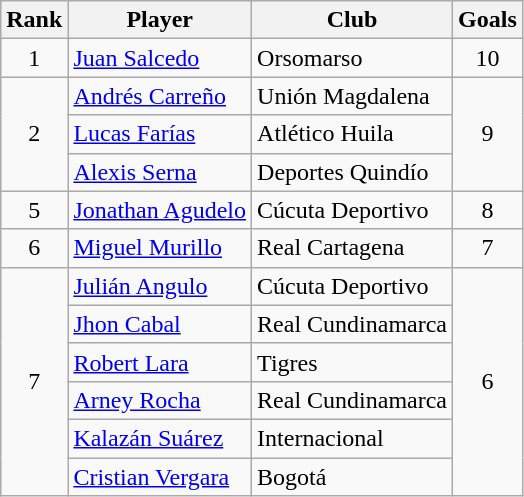<table class="wikitable" border="1">
<tr>
<th>Rank</th>
<th>Player</th>
<th>Club</th>
<th>Goals</th>
</tr>
<tr>
<td align=center>1</td>
<td> <a href='#'>Juan Salcedo</a></td>
<td>Orsomarso</td>
<td align=center>10</td>
</tr>
<tr>
<td rowspan=3 align=center>2</td>
<td> <a href='#'>Andrés Carreño</a></td>
<td>Unión Magdalena</td>
<td rowspan=3 align=center>9</td>
</tr>
<tr>
<td> <a href='#'>Lucas Farías</a></td>
<td>Atlético Huila</td>
</tr>
<tr>
<td> <a href='#'>Alexis Serna</a></td>
<td>Deportes Quindío</td>
</tr>
<tr>
<td align=center>5</td>
<td> <a href='#'>Jonathan Agudelo</a></td>
<td>Cúcuta Deportivo</td>
<td align=center>8</td>
</tr>
<tr>
<td align=center>6</td>
<td> <a href='#'>Miguel Murillo</a></td>
<td>Real Cartagena</td>
<td align=center>7</td>
</tr>
<tr>
<td rowspan=6 align=center>7</td>
<td> <a href='#'>Julián Angulo</a></td>
<td>Cúcuta Deportivo</td>
<td rowspan=6 align=center>6</td>
</tr>
<tr>
<td> <a href='#'>Jhon Cabal</a></td>
<td>Real Cundinamarca</td>
</tr>
<tr>
<td> <a href='#'>Robert Lara</a></td>
<td>Tigres</td>
</tr>
<tr>
<td> <a href='#'>Arney Rocha</a></td>
<td>Real Cundinamarca</td>
</tr>
<tr>
<td> <a href='#'>Kalazán Suárez</a></td>
<td>Internacional</td>
</tr>
<tr>
<td> <a href='#'>Cristian Vergara</a></td>
<td>Bogotá</td>
</tr>
</table>
